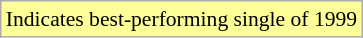<table class="wikitable" style="font-size:90%;">
<tr>
<td style="background-color:#FFFF99"> Indicates best-performing single of 1999</td>
</tr>
</table>
